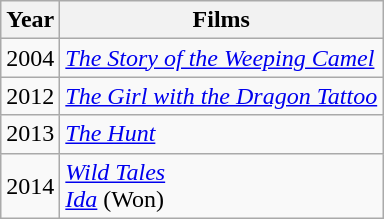<table class="wikitable">
<tr>
<th>Year</th>
<th>Films</th>
</tr>
<tr>
<td>2004</td>
<td><em><a href='#'>The Story of the Weeping Camel</a></em></td>
</tr>
<tr>
<td>2012</td>
<td><em><a href='#'>The Girl with the Dragon Tattoo</a></em></td>
</tr>
<tr>
<td>2013</td>
<td><em><a href='#'>The Hunt</a></em></td>
</tr>
<tr>
<td>2014</td>
<td><em><a href='#'>Wild Tales</a></em><br><em><a href='#'>Ida</a></em> (Won)</td>
</tr>
</table>
